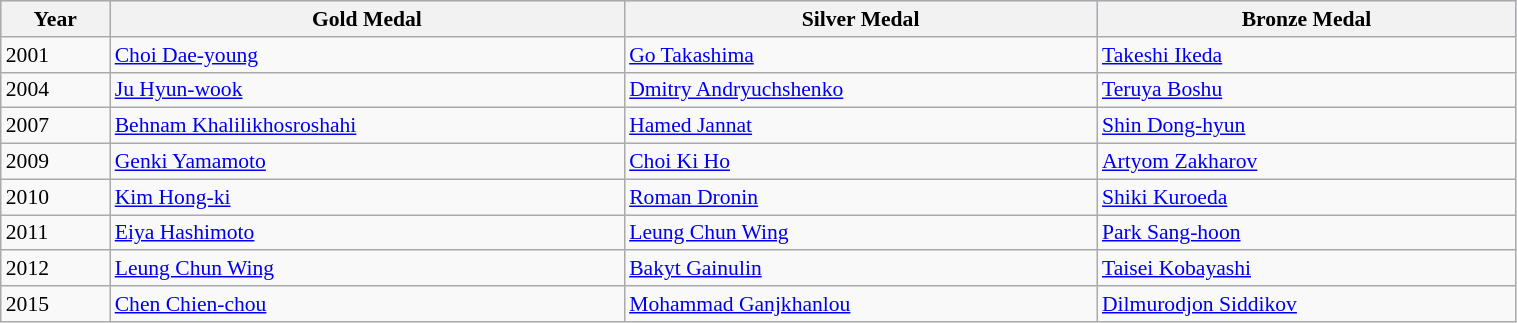<table class=wikitable style="font-size:90%" width="80%">
<tr style="background:#ccccff;">
<th>Year</th>
<th> <strong>Gold Medal</strong></th>
<th> <strong>Silver Medal</strong></th>
<th> <strong>Bronze Medal</strong></th>
</tr>
<tr>
<td>2001</td>
<td> <a href='#'>Choi Dae-young</a></td>
<td> <a href='#'>Go Takashima</a></td>
<td> <a href='#'>Takeshi Ikeda</a></td>
</tr>
<tr>
<td>2004</td>
<td> <a href='#'>Ju Hyun-wook</a></td>
<td> <a href='#'>Dmitry Andryuchshenko</a></td>
<td> <a href='#'>Teruya Boshu</a></td>
</tr>
<tr>
<td>2007</td>
<td> <a href='#'>Behnam Khalilikhosroshahi</a></td>
<td> <a href='#'>Hamed Jannat</a></td>
<td> <a href='#'>Shin Dong-hyun</a></td>
</tr>
<tr>
<td>2009</td>
<td> <a href='#'>Genki Yamamoto</a></td>
<td> <a href='#'>Choi Ki Ho</a></td>
<td> <a href='#'>Artyom Zakharov</a></td>
</tr>
<tr>
<td>2010</td>
<td> <a href='#'>Kim Hong-ki</a></td>
<td> <a href='#'>Roman Dronin</a></td>
<td> <a href='#'>Shiki Kuroeda</a></td>
</tr>
<tr>
<td>2011</td>
<td> <a href='#'>Eiya Hashimoto</a></td>
<td> <a href='#'>Leung Chun Wing</a></td>
<td> <a href='#'>Park Sang-hoon</a></td>
</tr>
<tr>
<td>2012</td>
<td> <a href='#'>Leung Chun Wing</a></td>
<td> <a href='#'>Bakyt Gainulin</a></td>
<td> <a href='#'>Taisei Kobayashi</a></td>
</tr>
<tr>
<td>2015</td>
<td> <a href='#'>Chen Chien-chou</a></td>
<td> <a href='#'>Mohammad Ganjkhanlou</a></td>
<td> <a href='#'>Dilmurodjon Siddikov</a></td>
</tr>
</table>
